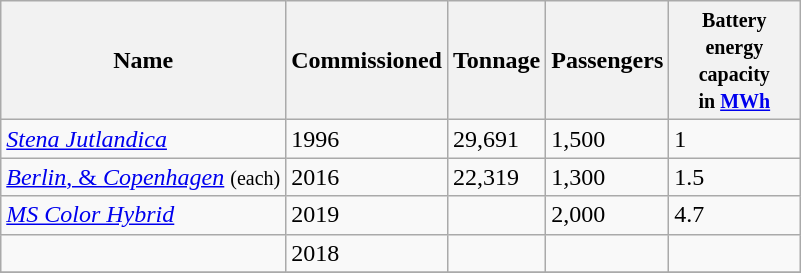<table class="wikitable sortable" border="1">
<tr>
<th scope="col">Name</th>
<th scope="col">Commissioned </th>
<th scope="col">Tonnage</th>
<th scope="col">Passengers</th>
<th width="80" scope="col"><small>Battery<br>energy<br>capacity<br>in <a href='#'>MWh</a></small></th>
</tr>
<tr>
<td><a href='#'><em>Stena Jutlandica</em></a></td>
<td>1996</td>
<td>29,691</td>
<td>1,500</td>
<td>1</td>
</tr>
<tr>
<td><em><a href='#'>Berlin</em>, & <em>Copenhagen</a></em> <small>(each)</small></td>
<td>2016</td>
<td>22,319</td>
<td>1,300</td>
<td>1.5</td>
</tr>
<tr>
<td><em><a href='#'>MS Color Hybrid</a></em></td>
<td>2019</td>
<td></td>
<td>2,000</td>
<td>4.7</td>
</tr>
<tr>
<td><em> </em></td>
<td>2018</td>
<td></td>
<td></td>
<td></td>
</tr>
<tr>
</tr>
</table>
